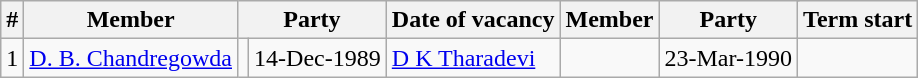<table class="wikitable">
<tr>
<th>#</th>
<th>Member</th>
<th colspan="2">Party</th>
<th>Date of vacancy</th>
<th>Member</th>
<th colspan="2">Party</th>
<th>Term start</th>
</tr>
<tr>
<td>1</td>
<td><a href='#'>D. B. Chandregowda</a></td>
<td></td>
<td>14-Dec-1989</td>
<td><a href='#'>D K Tharadevi</a></td>
<td></td>
<td>23-Mar-1990</td>
</tr>
</table>
